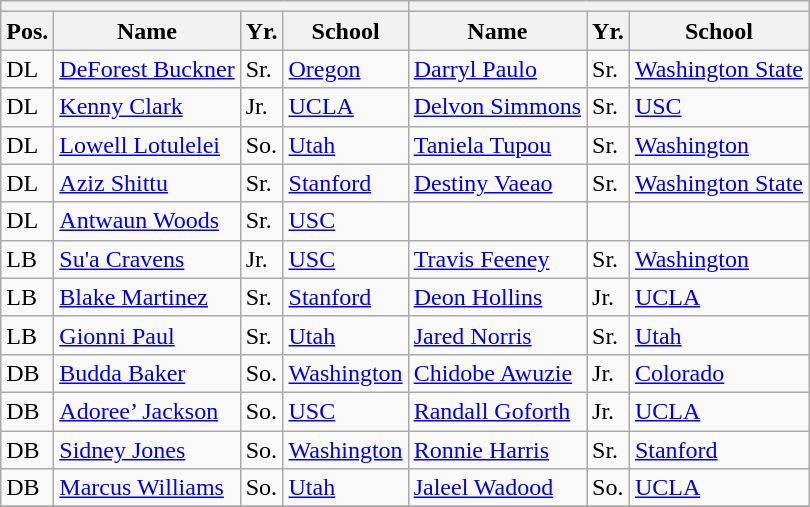<table class="wikitable">
<tr>
<th colspan="4"></th>
<th colspan="4"></th>
</tr>
<tr>
<th>Pos.</th>
<th>Name</th>
<th>Yr.</th>
<th>School</th>
<th>Name</th>
<th>Yr.</th>
<th>School</th>
</tr>
<tr>
<td>DL</td>
<td><a href='#'>DeForest Buckner</a></td>
<td>Sr.</td>
<td><a href='#'>Oregon</a></td>
<td><a href='#'>Darryl Paulo</a></td>
<td>Sr.</td>
<td><a href='#'>Washington State</a></td>
</tr>
<tr>
<td>DL</td>
<td><a href='#'>Kenny Clark</a></td>
<td>Jr.</td>
<td><a href='#'>UCLA</a></td>
<td><a href='#'>Delvon Simmons</a></td>
<td>Sr.</td>
<td><a href='#'>USC</a></td>
</tr>
<tr>
<td>DL</td>
<td><a href='#'>Lowell Lotulelei</a></td>
<td>So.</td>
<td><a href='#'>Utah</a></td>
<td><a href='#'>Taniela Tupou</a></td>
<td>Sr.</td>
<td><a href='#'>Washington</a></td>
</tr>
<tr>
<td>DL</td>
<td><a href='#'>Aziz Shittu</a></td>
<td>Sr.</td>
<td><a href='#'>Stanford</a></td>
<td><a href='#'>Destiny Vaeao</a></td>
<td>Sr.</td>
<td><a href='#'>Washington State</a></td>
</tr>
<tr>
<td>DL</td>
<td><a href='#'>Antwaun Woods</a></td>
<td>Sr.</td>
<td><a href='#'>USC</a></td>
<td></td>
<td></td>
<td></td>
</tr>
<tr>
<td>LB</td>
<td><a href='#'>Su'a Cravens</a></td>
<td>Jr.</td>
<td><a href='#'>USC</a></td>
<td><a href='#'>Travis Feeney</a></td>
<td>Sr.</td>
<td><a href='#'>Washington</a></td>
</tr>
<tr>
<td>LB</td>
<td><a href='#'>Blake Martinez</a></td>
<td>Sr.</td>
<td><a href='#'>Stanford</a></td>
<td><a href='#'>Deon Hollins</a></td>
<td>Jr.</td>
<td><a href='#'>UCLA</a></td>
</tr>
<tr>
<td>LB</td>
<td><a href='#'>Gionni Paul</a></td>
<td>Sr.</td>
<td><a href='#'>Utah</a></td>
<td><a href='#'>Jared Norris</a></td>
<td>Sr.</td>
<td><a href='#'>Utah</a></td>
</tr>
<tr>
<td>DB</td>
<td><a href='#'>Budda Baker</a></td>
<td>So.</td>
<td><a href='#'>Washington</a></td>
<td><a href='#'>Chidobe Awuzie</a></td>
<td>Jr.</td>
<td><a href='#'>Colorado</a></td>
</tr>
<tr>
<td>DB</td>
<td><a href='#'>Adoree’ Jackson</a></td>
<td>So.</td>
<td><a href='#'>USC</a></td>
<td><a href='#'>Randall Goforth</a></td>
<td>Jr.</td>
<td><a href='#'>UCLA</a></td>
</tr>
<tr>
<td>DB</td>
<td><a href='#'>Sidney Jones</a></td>
<td>So.</td>
<td><a href='#'>Washington</a></td>
<td><a href='#'>Ronnie Harris</a></td>
<td>Sr.</td>
<td><a href='#'>Stanford</a></td>
</tr>
<tr>
<td>DB</td>
<td><a href='#'>Marcus Williams</a></td>
<td>So.</td>
<td><a href='#'>Utah</a></td>
<td><a href='#'>Jaleel Wadood</a></td>
<td>So.</td>
<td><a href='#'>UCLA</a></td>
</tr>
<tr>
</tr>
</table>
